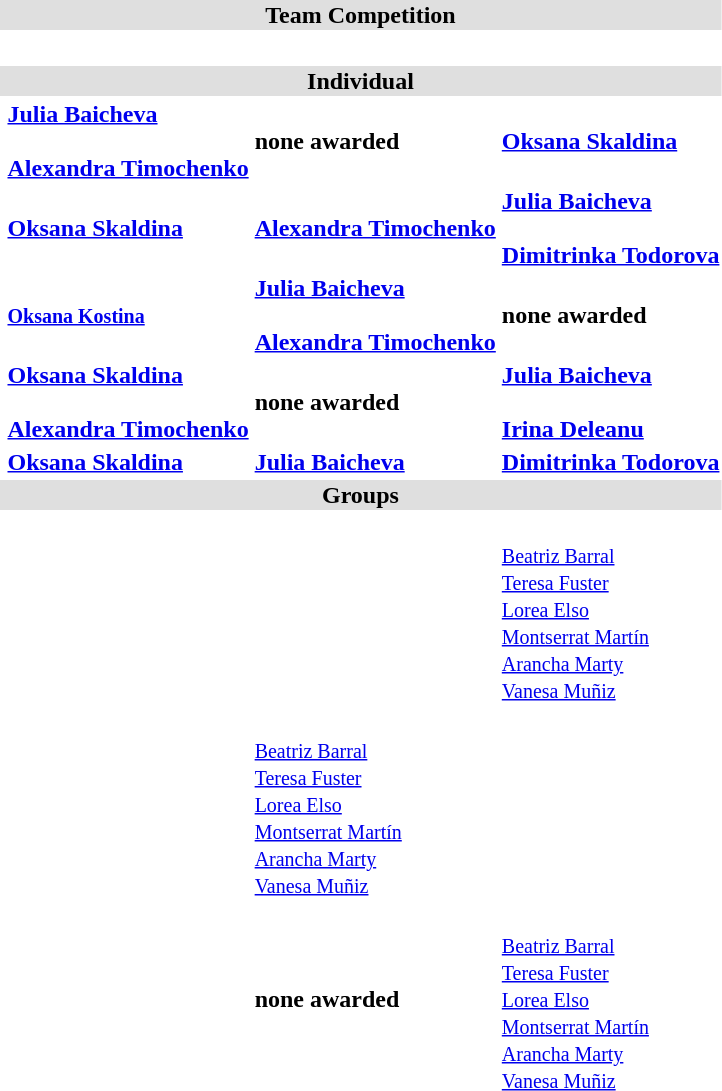<table>
<tr bgcolor="DFDFDF">
<td colspan="4" align="center"><strong>Team Competition</strong></td>
</tr>
<tr>
<th scope=row style="text-align:left"></th>
<td><strong></strong><br></td>
<td><strong></strong><br></td>
<td><strong></strong><br></td>
</tr>
<tr bgcolor="DFDFDF">
<td colspan="4" align="center"><strong>Individual</strong></td>
</tr>
<tr>
<th scope=row style="text-align:left"></th>
<td><strong><a href='#'>Julia Baicheva</a></strong><br><small></small><br><strong><a href='#'>Alexandra Timochenko</a></strong><br><small></small></td>
<td><strong>none awarded</strong></td>
<td><strong><a href='#'>Oksana Skaldina</a></strong><br></td>
</tr>
<tr>
<th scope=row style="text-align:left"></th>
<td><strong><a href='#'>Oksana Skaldina</a></strong><br></td>
<td><strong><a href='#'>Alexandra Timochenko</a></strong><br></td>
<td><strong><a href='#'>Julia Baicheva</a></strong><br><small></small><br><strong><a href='#'>Dimitrinka Todorova</a></strong><br><small></small></td>
</tr>
<tr>
<th scope=row style="text-align:left"></th>
<td><small><strong><a href='#'>Oksana Kostina</a></strong><br></small></td>
<td><strong><a href='#'>Julia Baicheva</a></strong><br><small></small><br><strong><a href='#'>Alexandra Timochenko</a></strong><br><small></small></td>
<td><strong>none awarded</strong></td>
</tr>
<tr>
<th scope=row style="text-align:left"></th>
<td><strong><a href='#'>Oksana Skaldina</a></strong><br><small></small><br><strong><a href='#'>Alexandra Timochenko</a></strong><br><small></small></td>
<td><strong>none awarded</strong></td>
<td><strong><a href='#'>Julia Baicheva</a></strong><br><small></small><br><strong><a href='#'>Irina Deleanu</a></strong><br><small></small></td>
</tr>
<tr>
<th scope=row style="text-align:left"></th>
<td><strong><a href='#'>Oksana Skaldina</a></strong><br></td>
<td><strong><a href='#'>Julia Baicheva</a></strong><br></td>
<td><strong><a href='#'>Dimitrinka Todorova</a></strong><br></td>
</tr>
<tr bgcolor="DFDFDF">
<td colspan="4" align="center"><strong>Groups</strong></td>
</tr>
<tr>
<th scope=row style="text-align:left"></th>
<td><strong></strong></td>
<td><strong></strong></td>
<td><strong></strong><br><small><a href='#'>Beatriz Barral</a><br><a href='#'>Teresa Fuster</a><br><a href='#'>Lorea Elso</a><br><a href='#'>Montserrat Martín</a><br><a href='#'>Arancha Marty</a><br><a href='#'>Vanesa Muñiz</a></small></td>
</tr>
<tr>
<th scope=row style="text-align:left"></th>
<td><strong></strong></td>
<td><strong></strong><br><small><a href='#'>Beatriz Barral</a><br><a href='#'>Teresa Fuster</a><br><a href='#'>Lorea Elso</a><br><a href='#'>Montserrat Martín</a><br><a href='#'>Arancha Marty</a><br><a href='#'>Vanesa Muñiz</a></small></td>
<td><strong></strong><br><strong></strong></td>
</tr>
<tr>
<th scope=row style="text-align:left"></th>
<td><strong></strong><br><strong></strong></td>
<td><strong>none awarded</strong></td>
<td><strong></strong><br><small><a href='#'>Beatriz Barral</a><br><a href='#'>Teresa Fuster</a><br><a href='#'>Lorea Elso</a><br><a href='#'>Montserrat Martín</a><br><a href='#'>Arancha Marty</a><br><a href='#'>Vanesa Muñiz</a></small></td>
</tr>
</table>
